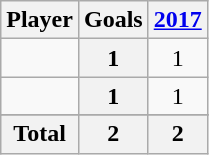<table class="wikitable sortable" style="text-align:center;">
<tr>
<th>Player</th>
<th>Goals</th>
<th><a href='#'>2017</a></th>
</tr>
<tr>
<td align="left"></td>
<th>1</th>
<td>1</td>
</tr>
<tr>
<td align="left"></td>
<th>1</th>
<td>1</td>
</tr>
<tr>
</tr>
<tr class="sortbottom">
<th>Total</th>
<th>2</th>
<th>2</th>
</tr>
</table>
